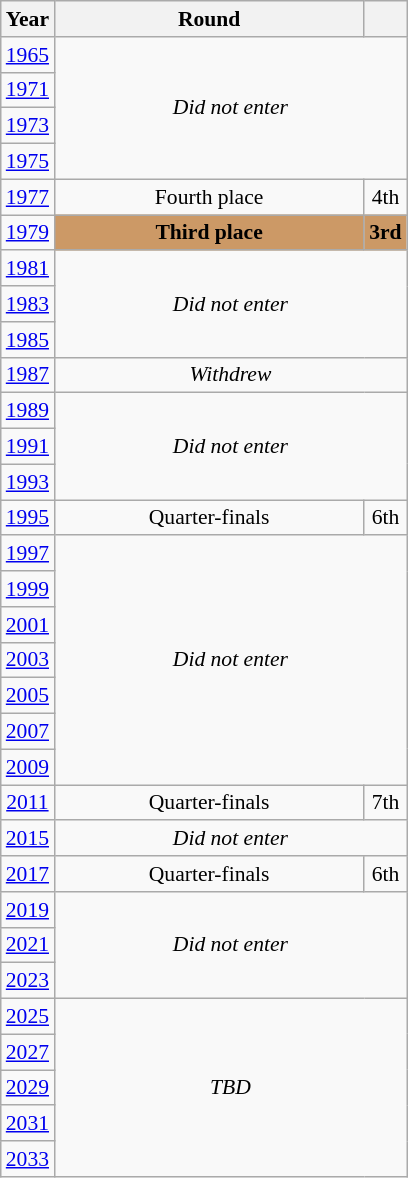<table class="wikitable" style="text-align: center; font-size:90%">
<tr>
<th>Year</th>
<th style="width:200px">Round</th>
<th></th>
</tr>
<tr>
<td><a href='#'>1965</a></td>
<td colspan="2" rowspan="4"><em>Did not enter</em></td>
</tr>
<tr>
<td><a href='#'>1971</a></td>
</tr>
<tr>
<td><a href='#'>1973</a></td>
</tr>
<tr>
<td><a href='#'>1975</a></td>
</tr>
<tr>
<td><a href='#'>1977</a></td>
<td>Fourth place</td>
<td>4th</td>
</tr>
<tr>
<td><a href='#'>1979</a></td>
<td bgcolor="cc9966"><strong>Third place</strong></td>
<td bgcolor="cc9966"><strong>3rd</strong></td>
</tr>
<tr>
<td><a href='#'>1981</a></td>
<td colspan="2" rowspan="3"><em>Did not enter</em></td>
</tr>
<tr>
<td><a href='#'>1983</a></td>
</tr>
<tr>
<td><a href='#'>1985</a></td>
</tr>
<tr>
<td><a href='#'>1987</a></td>
<td colspan="2"><em>Withdrew</em></td>
</tr>
<tr>
<td><a href='#'>1989</a></td>
<td colspan="2" rowspan="3"><em>Did not enter</em></td>
</tr>
<tr>
<td><a href='#'>1991</a></td>
</tr>
<tr>
<td><a href='#'>1993</a></td>
</tr>
<tr>
<td><a href='#'>1995</a></td>
<td>Quarter-finals</td>
<td>6th</td>
</tr>
<tr>
<td><a href='#'>1997</a></td>
<td colspan="2" rowspan="7"><em>Did not enter</em></td>
</tr>
<tr>
<td><a href='#'>1999</a></td>
</tr>
<tr>
<td><a href='#'>2001</a></td>
</tr>
<tr>
<td><a href='#'>2003</a></td>
</tr>
<tr>
<td><a href='#'>2005</a></td>
</tr>
<tr>
<td><a href='#'>2007</a></td>
</tr>
<tr>
<td><a href='#'>2009</a></td>
</tr>
<tr>
<td><a href='#'>2011</a></td>
<td>Quarter-finals</td>
<td>7th</td>
</tr>
<tr>
<td><a href='#'>2015</a></td>
<td colspan="2"><em>Did not enter</em></td>
</tr>
<tr>
<td><a href='#'>2017</a></td>
<td>Quarter-finals</td>
<td>6th</td>
</tr>
<tr>
<td><a href='#'>2019</a></td>
<td colspan="2" rowspan="3"><em>Did not enter</em></td>
</tr>
<tr>
<td><a href='#'>2021</a></td>
</tr>
<tr>
<td><a href='#'>2023</a></td>
</tr>
<tr>
<td><a href='#'>2025</a></td>
<td colspan="2" rowspan="5"><em>TBD</em></td>
</tr>
<tr>
<td><a href='#'>2027</a></td>
</tr>
<tr>
<td><a href='#'>2029</a></td>
</tr>
<tr>
<td><a href='#'>2031</a></td>
</tr>
<tr>
<td><a href='#'>2033</a></td>
</tr>
</table>
